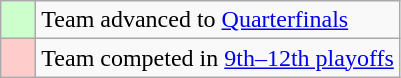<table class="wikitable">
<tr>
<td style="background: #ccffcc;">    </td>
<td>Team advanced to <a href='#'>Quarterfinals</a></td>
</tr>
<tr>
<td style="background: #ffcccc;">    </td>
<td>Team competed in <a href='#'>9th–12th playoffs</a></td>
</tr>
</table>
